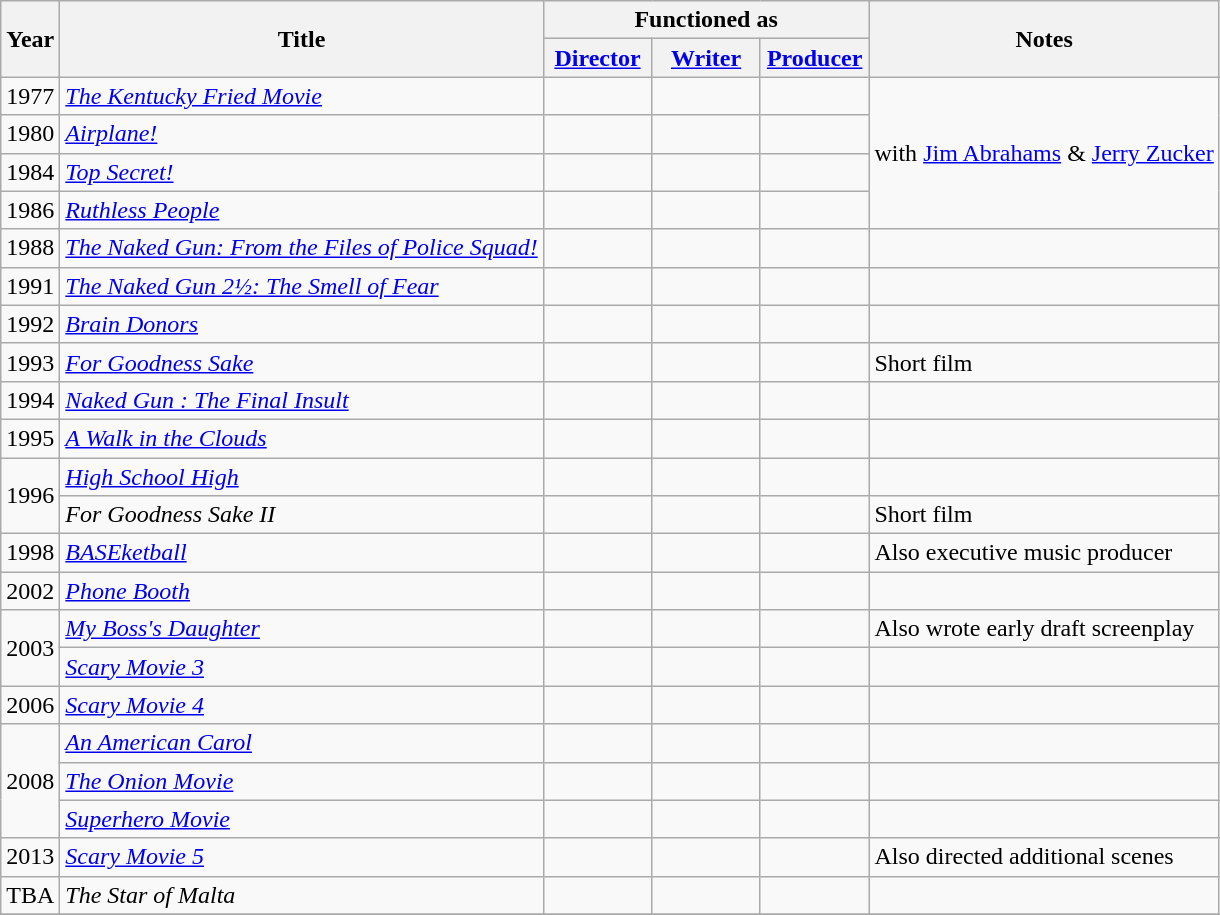<table class="wikitable">
<tr>
<th rowspan="2">Year</th>
<th rowspan="2">Title</th>
<th colspan="3"><strong>Functioned as</strong></th>
<th rowspan="2">Notes</th>
</tr>
<tr>
<th width=65><a href='#'>Director</a></th>
<th width=65><a href='#'>Writer</a></th>
<th width=65><a href='#'>Producer</a></th>
</tr>
<tr>
<td>1977</td>
<td><em><a href='#'>The Kentucky Fried Movie</a></em></td>
<td></td>
<td></td>
<td></td>
<td rowspan=4>with <a href='#'>Jim Abrahams</a> & <a href='#'>Jerry Zucker</a></td>
</tr>
<tr>
<td>1980</td>
<td><em><a href='#'>Airplane!</a></em></td>
<td></td>
<td></td>
<td></td>
</tr>
<tr>
<td>1984</td>
<td><em><a href='#'>Top Secret!</a></em></td>
<td></td>
<td></td>
<td></td>
</tr>
<tr>
<td>1986</td>
<td><em><a href='#'>Ruthless People</a></em></td>
<td></td>
<td></td>
<td></td>
</tr>
<tr>
<td>1988</td>
<td><em><a href='#'>The Naked Gun: From the Files of Police Squad!</a></em></td>
<td></td>
<td></td>
<td></td>
<td></td>
</tr>
<tr>
<td>1991</td>
<td><em><a href='#'>The Naked Gun 2½: The Smell of Fear</a></em></td>
<td></td>
<td></td>
<td></td>
<td></td>
</tr>
<tr>
<td>1992</td>
<td><em><a href='#'>Brain Donors</a></em></td>
<td></td>
<td></td>
<td></td>
<td></td>
</tr>
<tr>
<td>1993</td>
<td><em><a href='#'>For Goodness Sake</a></em></td>
<td></td>
<td></td>
<td></td>
<td>Short film</td>
</tr>
<tr>
<td>1994</td>
<td><em><a href='#'>Naked Gun : The Final Insult</a></em></td>
<td></td>
<td></td>
<td></td>
<td></td>
</tr>
<tr>
<td>1995</td>
<td><em><a href='#'>A Walk in the Clouds</a></em></td>
<td></td>
<td></td>
<td></td>
<td></td>
</tr>
<tr>
<td rowspan=2>1996</td>
<td><em><a href='#'>High School High</a></em></td>
<td></td>
<td></td>
<td></td>
<td></td>
</tr>
<tr>
<td><em>For Goodness Sake II</em></td>
<td></td>
<td></td>
<td></td>
<td>Short film</td>
</tr>
<tr>
<td>1998</td>
<td><em><a href='#'>BASEketball</a></em></td>
<td></td>
<td></td>
<td></td>
<td>Also executive music producer</td>
</tr>
<tr>
<td>2002</td>
<td><em><a href='#'>Phone Booth</a></em></td>
<td></td>
<td></td>
<td></td>
<td></td>
</tr>
<tr>
<td rowspan="2">2003</td>
<td><em><a href='#'>My Boss's Daughter</a></em></td>
<td></td>
<td></td>
<td></td>
<td>Also wrote early draft screenplay</td>
</tr>
<tr>
<td><em><a href='#'>Scary Movie 3</a></em></td>
<td></td>
<td></td>
<td></td>
<td></td>
</tr>
<tr>
<td>2006</td>
<td><em><a href='#'>Scary Movie 4</a></em></td>
<td></td>
<td></td>
<td></td>
<td></td>
</tr>
<tr>
<td rowspan=3>2008</td>
<td><em><a href='#'>An American Carol</a></em></td>
<td></td>
<td></td>
<td></td>
<td></td>
</tr>
<tr>
<td><em><a href='#'>The Onion Movie</a></em></td>
<td></td>
<td></td>
<td></td>
<td></td>
</tr>
<tr>
<td><em><a href='#'>Superhero Movie</a></em></td>
<td></td>
<td></td>
<td></td>
<td></td>
</tr>
<tr>
<td>2013</td>
<td><em><a href='#'>Scary Movie 5</a></em></td>
<td></td>
<td></td>
<td></td>
<td>Also directed additional scenes</td>
</tr>
<tr>
<td>TBA</td>
<td><em>The Star of Malta</em></td>
<td></td>
<td></td>
<td></td>
<td></td>
</tr>
<tr>
</tr>
</table>
